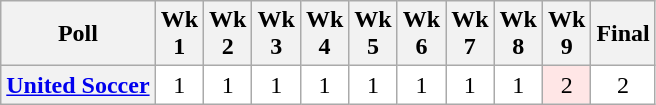<table class="wikitable" style="white-space:nowrap;text-align:center;">
<tr>
<th>Poll</th>
<th>Wk<br>1</th>
<th>Wk<br>2</th>
<th>Wk<br>3</th>
<th>Wk<br>4</th>
<th>Wk<br>5</th>
<th>Wk<br>6</th>
<th>Wk<br>7</th>
<th>Wk<br>8</th>
<th>Wk<br>9</th>
<th>Final<br></th>
</tr>
<tr>
<th><a href='#'>United Soccer</a></th>
<td style="background:#FFFFFF;">1</td>
<td style="background:#FFFFFF;">1</td>
<td style="background:#FFFFFF;">1</td>
<td style="background:#FFFFFF;">1</td>
<td style="background:#FFFFFF;">1</td>
<td style="background:#FFFFFF;">1</td>
<td style="background:#FFFFFF;">1</td>
<td style="background:#FFFFFF;">1</td>
<td style="background:#FFE6E6;">2</td>
<td style="background:#FFFFFF;">2</td>
</tr>
</table>
